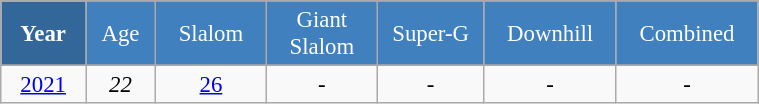<table class="wikitable" style="font-size:95%; text-align:center; border:grey solid 1px; border-collapse:collapse;" width="40%">
<tr style="background-color:#369; color:white;">
<td rowspan="2" colspan="1" width="4%"><strong>Year</strong></td>
</tr>
<tr style="background-color:#4180be; color:white;">
<td width="3%">Age</td>
<td width="5%">Slalom</td>
<td width="5%">Giant<br>Slalom</td>
<td width="5%">Super-G</td>
<td width="5%">Downhill</td>
<td width="5%">Combined</td>
</tr>
<tr style="background-color:#8CB2D8; color:white;">
</tr>
<tr>
<td><a href='#'>2021</a></td>
<td><em>22</em></td>
<td><a href='#'>26</a></td>
<td>-</td>
<td>-</td>
<td>-</td>
<td>-</td>
</tr>
</table>
